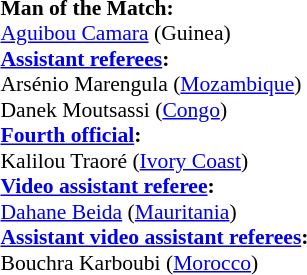<table style="width:100%; font-size:90%;">
<tr>
<td><br><strong>Man of the Match:</strong>
<br><a href='#'>Aguibou Camara</a> (Guinea)<br><strong><a href='#'>Assistant referees</a>:</strong>
<br>Arsénio Marengula (<a href='#'>Mozambique</a>)
<br>Danek Moutsassi (<a href='#'>Congo</a>)
<br><strong><a href='#'>Fourth official</a>:</strong>
<br>Kalilou Traoré (<a href='#'>Ivory Coast</a>)
<br><strong><a href='#'>Video assistant referee</a>:</strong>
<br> <a href='#'>Dahane Beida</a> (<a href='#'>Mauritania</a>)
<br><strong><a href='#'>Assistant video assistant referees</a>:</strong>
<br>Bouchra Karboubi (<a href='#'>Morocco</a>)</td>
</tr>
</table>
